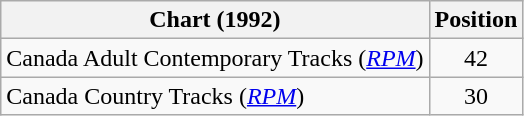<table class="wikitable sortable">
<tr>
<th scope="col">Chart (1992)</th>
<th scope="col">Position</th>
</tr>
<tr>
<td>Canada Adult Contemporary Tracks (<em><a href='#'>RPM</a></em>)</td>
<td align="center">42</td>
</tr>
<tr>
<td>Canada Country Tracks (<em><a href='#'>RPM</a></em>)</td>
<td align="center">30</td>
</tr>
</table>
